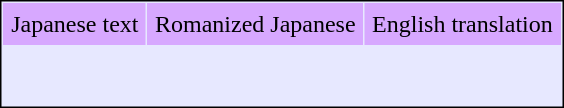<table align=center cellpadding="5" cellspacing="1" style="border:1px solid black; background-color:#e7e8ff;">
<tr align=center bgcolor=#d7a8ff>
<td>Japanese text</td>
<td>Romanized Japanese</td>
<td>English translation</td>
</tr>
<tr valign=top>
<td><br></td>
<td><br></td>
<td><br></td>
</tr>
<tr>
<td colspan=2></td>
</tr>
</table>
